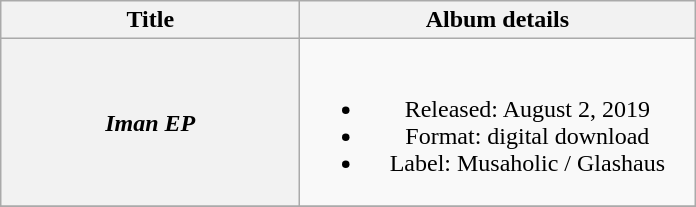<table class="wikitable plainrowheaders" style="text-align:center;" border="1">
<tr>
<th scope="col" style="width:12em;">Title</th>
<th scope="col" style="width:16em;">Album details</th>
</tr>
<tr>
<th scope="row"><em>Iman EP</em></th>
<td><br><ul><li>Released: August 2, 2019</li><li>Format: digital download</li><li>Label: Musaholic / Glashaus</li></ul></td>
</tr>
<tr>
</tr>
</table>
